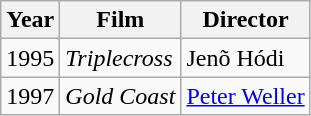<table class="wikitable">
<tr>
<th>Year</th>
<th>Film</th>
<th>Director</th>
</tr>
<tr>
<td>1995</td>
<td><em>Triplecross</em></td>
<td>Jenõ Hódi</td>
</tr>
<tr>
<td>1997</td>
<td><em>Gold Coast</em></td>
<td><a href='#'>Peter Weller</a></td>
</tr>
</table>
